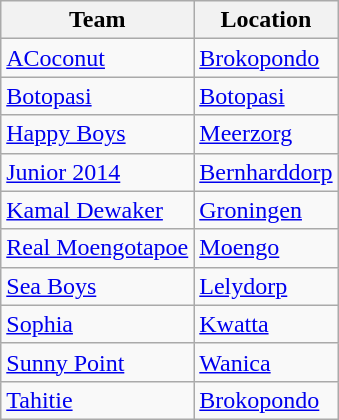<table class="wikitable">
<tr>
<th>Team</th>
<th>Location</th>
</tr>
<tr>
<td><a href='#'>ACoconut</a></td>
<td><a href='#'>Brokopondo</a></td>
</tr>
<tr>
<td><a href='#'>Botopasi</a></td>
<td><a href='#'>Botopasi</a></td>
</tr>
<tr>
<td><a href='#'>Happy Boys</a></td>
<td><a href='#'>Meerzorg</a></td>
</tr>
<tr>
<td><a href='#'>Junior 2014</a></td>
<td><a href='#'>Bernharddorp</a></td>
</tr>
<tr>
<td><a href='#'>Kamal Dewaker</a></td>
<td><a href='#'>Groningen</a></td>
</tr>
<tr>
<td><a href='#'>Real Moengotapoe</a></td>
<td><a href='#'>Moengo</a></td>
</tr>
<tr>
<td><a href='#'>Sea Boys</a></td>
<td><a href='#'>Lelydorp</a></td>
</tr>
<tr>
<td><a href='#'>Sophia</a></td>
<td><a href='#'>Kwatta</a></td>
</tr>
<tr>
<td><a href='#'>Sunny Point</a></td>
<td><a href='#'>Wanica</a></td>
</tr>
<tr>
<td><a href='#'>Tahitie</a></td>
<td><a href='#'>Brokopondo</a></td>
</tr>
</table>
